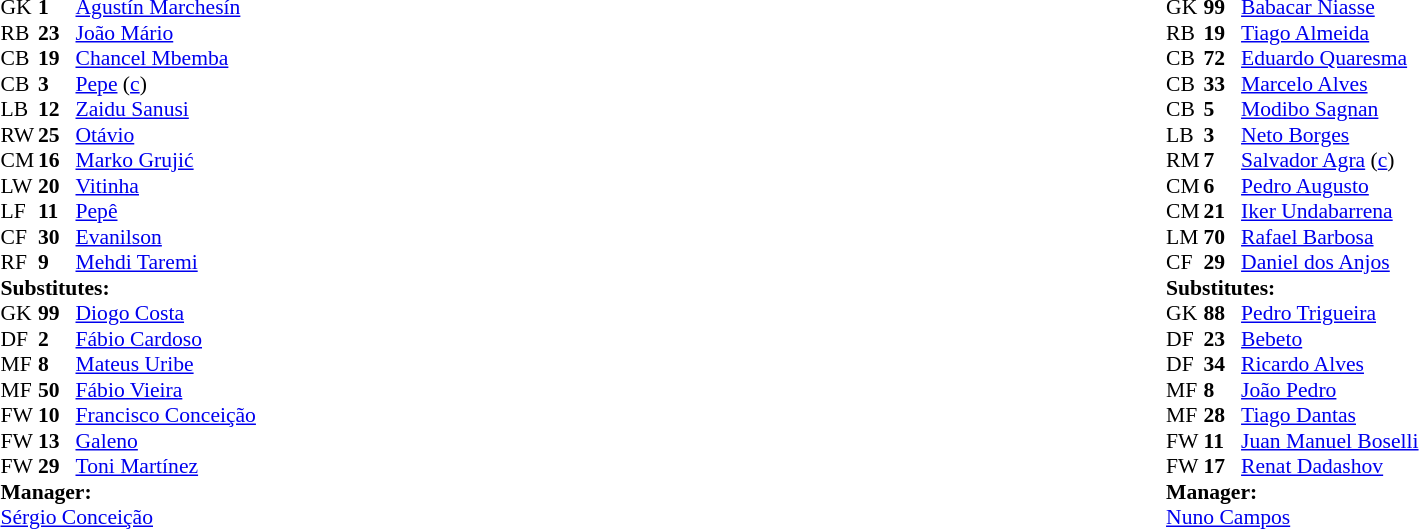<table width="100%">
<tr>
<td valign="top" width="40%"><br><table style="font-size: 90%" cellspacing="0" cellpadding="0">
<tr>
<td colspan="4"></td>
</tr>
<tr>
<th width="25"></th>
<th width="25"></th>
<th width="150"></th>
<th width="45"></th>
</tr>
<tr>
<td>GK</td>
<td><strong>1</strong></td>
<td> <a href='#'>Agustín Marchesín</a></td>
</tr>
<tr>
<td>RB</td>
<td><strong>23</strong></td>
<td> <a href='#'>João Mário</a></td>
</tr>
<tr>
<td>CB</td>
<td><strong>19</strong></td>
<td> <a href='#'>Chancel Mbemba</a></td>
</tr>
<tr>
<td>CB</td>
<td><strong>3</strong></td>
<td> <a href='#'>Pepe</a> (<a href='#'>c</a>)</td>
</tr>
<tr>
<td>LB</td>
<td><strong>12</strong></td>
<td> <a href='#'>Zaidu Sanusi</a></td>
</tr>
<tr>
<td>RW</td>
<td><strong>25</strong></td>
<td> <a href='#'>Otávio</a></td>
</tr>
<tr>
<td>CM</td>
<td><strong>16</strong></td>
<td> <a href='#'>Marko Grujić</a></td>
<td></td>
<td></td>
</tr>
<tr>
<td>LW</td>
<td><strong>20</strong></td>
<td> <a href='#'>Vitinha</a></td>
</tr>
<tr>
<td>LF</td>
<td><strong>11</strong></td>
<td> <a href='#'>Pepê</a></td>
<td></td>
<td></td>
</tr>
<tr>
<td>CF</td>
<td><strong>30</strong></td>
<td> <a href='#'>Evanilson</a></td>
<td></td>
<td></td>
</tr>
<tr>
<td>RF</td>
<td><strong>9</strong></td>
<td> <a href='#'>Mehdi Taremi</a></td>
<td></td>
<td></td>
</tr>
<tr>
<td colspan=3><strong>Substitutes:</strong></td>
</tr>
<tr>
<td>GK</td>
<td><strong>99</strong></td>
<td> <a href='#'>Diogo Costa</a></td>
</tr>
<tr>
<td>DF</td>
<td><strong>2</strong></td>
<td> <a href='#'>Fábio Cardoso</a></td>
</tr>
<tr>
<td>MF</td>
<td><strong>8</strong></td>
<td> <a href='#'>Mateus Uribe</a></td>
<td></td>
<td></td>
</tr>
<tr>
<td>MF</td>
<td><strong>50</strong></td>
<td> <a href='#'>Fábio Vieira</a></td>
</tr>
<tr>
<td>FW</td>
<td><strong>10</strong></td>
<td> <a href='#'>Francisco Conceição</a></td>
<td></td>
<td></td>
</tr>
<tr>
<td>FW</td>
<td><strong>13</strong></td>
<td> <a href='#'>Galeno</a></td>
<td></td>
<td></td>
</tr>
<tr>
<td>FW</td>
<td><strong>29</strong></td>
<td> <a href='#'>Toni Martínez</a></td>
<td></td>
<td></td>
</tr>
<tr>
<td colspan=3><strong>Manager:</strong></td>
</tr>
<tr>
<td colspan="3"> <a href='#'>Sérgio Conceição</a></td>
</tr>
</table>
</td>
<td valign="top" width="50%"><br><table style="font-size: 90%" cellspacing="0" cellpadding="0" align="center">
<tr>
<td colspan="4"></td>
</tr>
<tr>
<th width="25"></th>
<th width="25"></th>
<th width="170"></th>
<th width="45"></th>
</tr>
<tr>
<td>GK</td>
<td><strong>99</strong></td>
<td> <a href='#'>Babacar Niasse</a></td>
</tr>
<tr>
<td>RB</td>
<td><strong>19</strong></td>
<td> <a href='#'>Tiago Almeida</a></td>
<td></td>
<td></td>
</tr>
<tr>
<td>CB</td>
<td><strong>72</strong></td>
<td> <a href='#'>Eduardo Quaresma</a></td>
</tr>
<tr>
<td>CB</td>
<td><strong>33</strong></td>
<td> <a href='#'>Marcelo Alves</a></td>
<td></td>
</tr>
<tr>
<td>CB</td>
<td><strong>5</strong></td>
<td> <a href='#'>Modibo Sagnan</a></td>
</tr>
<tr>
<td>LB</td>
<td><strong>3</strong></td>
<td> <a href='#'>Neto Borges</a></td>
</tr>
<tr>
<td>RM</td>
<td><strong>7</strong></td>
<td> <a href='#'>Salvador Agra</a> (<a href='#'>c</a>)</td>
<td></td>
<td></td>
</tr>
<tr>
<td>CM</td>
<td><strong>6</strong></td>
<td> <a href='#'>Pedro Augusto</a></td>
<td></td>
<td></td>
</tr>
<tr>
<td>CM</td>
<td><strong>21</strong></td>
<td> <a href='#'>Iker Undabarrena</a></td>
<td></td>
<td></td>
</tr>
<tr>
<td>LM</td>
<td><strong>70</strong></td>
<td> <a href='#'>Rafael Barbosa</a></td>
<td></td>
</tr>
<tr>
<td>CF</td>
<td><strong>29</strong></td>
<td> <a href='#'>Daniel dos Anjos</a></td>
<td></td>
<td></td>
</tr>
<tr>
<td colspan=3><strong>Substitutes:</strong></td>
</tr>
<tr>
<td>GK</td>
<td><strong>88</strong></td>
<td> <a href='#'>Pedro Trigueira</a></td>
</tr>
<tr>
<td>DF</td>
<td><strong>23</strong></td>
<td> <a href='#'>Bebeto</a></td>
<td></td>
<td></td>
</tr>
<tr>
<td>DF</td>
<td><strong>34</strong></td>
<td> <a href='#'>Ricardo Alves</a></td>
</tr>
<tr>
<td>MF</td>
<td><strong>8</strong></td>
<td> <a href='#'>João Pedro</a></td>
<td></td>
<td></td>
</tr>
<tr>
<td>MF</td>
<td><strong>28</strong></td>
<td> <a href='#'>Tiago Dantas</a></td>
<td></td>
<td></td>
</tr>
<tr>
<td>FW</td>
<td><strong>11</strong></td>
<td> <a href='#'>Juan Manuel Boselli</a></td>
<td></td>
<td></td>
</tr>
<tr>
<td>FW</td>
<td><strong>17</strong></td>
<td> <a href='#'>Renat Dadashov</a></td>
<td></td>
<td></td>
</tr>
<tr>
<td colspan=3><strong>Manager:</strong></td>
</tr>
<tr>
<td colspan="3"> <a href='#'>Nuno Campos</a></td>
</tr>
</table>
</td>
</tr>
</table>
